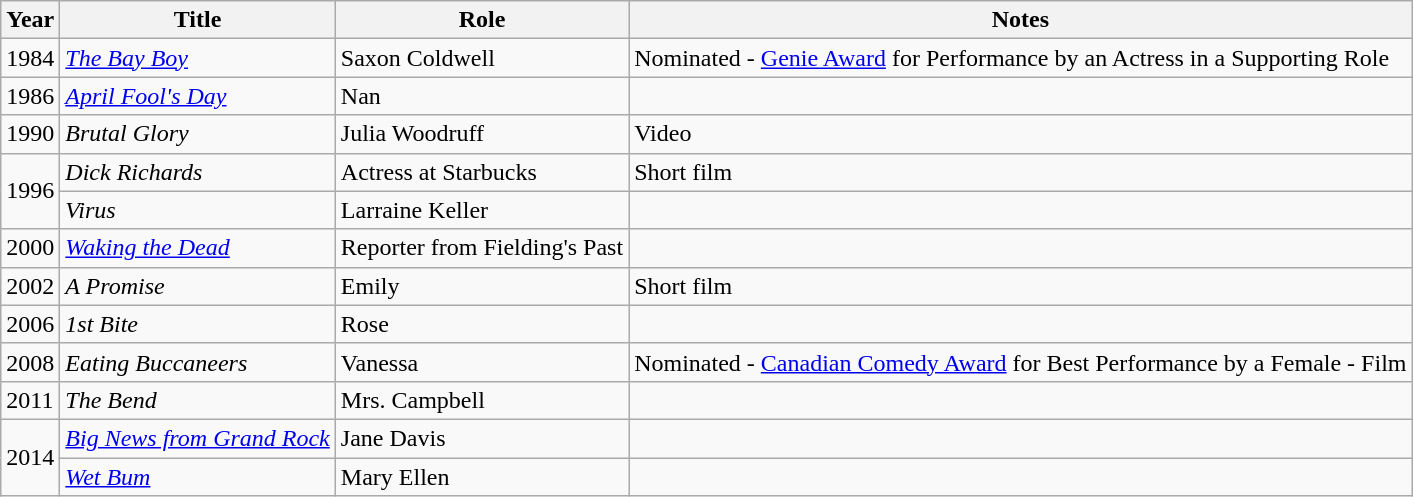<table class="wikitable sortable">
<tr>
<th>Year</th>
<th>Title</th>
<th>Role</th>
<th class="unsortable">Notes</th>
</tr>
<tr>
<td>1984</td>
<td data-sort-value="Bay Boy, The"><em><a href='#'>The Bay Boy</a></em></td>
<td>Saxon Coldwell</td>
<td>Nominated - <a href='#'>Genie Award</a> for Performance by an Actress in a Supporting Role</td>
</tr>
<tr>
<td>1986</td>
<td><em><a href='#'>April Fool's Day</a></em></td>
<td>Nan</td>
<td></td>
</tr>
<tr>
<td>1990</td>
<td><em>Brutal Glory</em></td>
<td>Julia Woodruff</td>
<td>Video</td>
</tr>
<tr>
<td rowspan=2>1996</td>
<td><em>Dick Richards</em></td>
<td>Actress at Starbucks</td>
<td>Short film</td>
</tr>
<tr>
<td><em>Virus</em></td>
<td>Larraine Keller</td>
<td></td>
</tr>
<tr>
<td>2000</td>
<td><em><a href='#'>Waking the Dead</a></em></td>
<td>Reporter from Fielding's Past</td>
<td></td>
</tr>
<tr>
<td>2002</td>
<td data-sort-value="Promise, A"><em>A Promise</em></td>
<td>Emily</td>
<td>Short film</td>
</tr>
<tr>
<td>2006</td>
<td><em>1st Bite</em></td>
<td>Rose</td>
<td></td>
</tr>
<tr>
<td>2008</td>
<td><em>Eating Buccaneers</em></td>
<td>Vanessa</td>
<td>Nominated - <a href='#'>Canadian Comedy Award</a> for Best Performance by a Female - Film</td>
</tr>
<tr>
<td>2011</td>
<td data-sort-value="Bend, The"><em>The Bend</em></td>
<td>Mrs. Campbell</td>
<td></td>
</tr>
<tr>
<td rowspan=2>2014</td>
<td><em><a href='#'>Big News from Grand Rock</a></em></td>
<td>Jane Davis</td>
<td></td>
</tr>
<tr>
<td><em><a href='#'>Wet Bum</a></em></td>
<td>Mary Ellen</td>
<td></td>
</tr>
</table>
